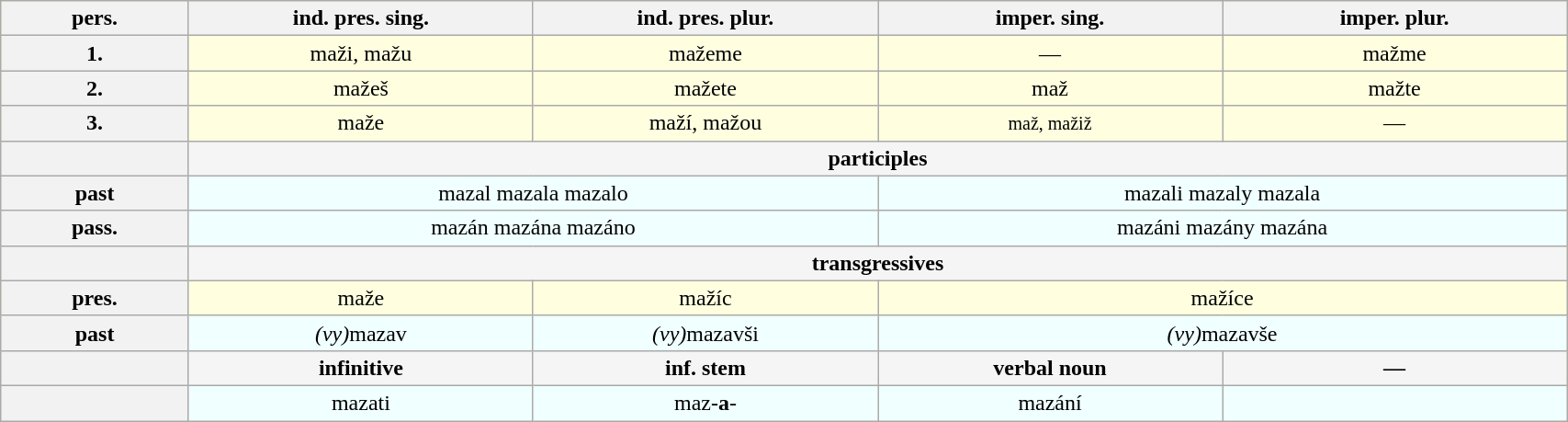<table class="wikitable" border="1" width=90% style="text-align:center; background:lightyellow">
<tr>
<th>pers.</th>
<th width=22%>ind. pres. sing.</th>
<th width=22%>ind. pres. plur.</th>
<th width=22%>imper. sing.</th>
<th width=22%>imper. plur.</th>
</tr>
<tr>
<th>1.</th>
<td>maži, mažu</td>
<td>mažeme</td>
<td>—</td>
<td>mažme</td>
</tr>
<tr>
<th>2.</th>
<td>mažeš</td>
<td>mažete</td>
<td>maž</td>
<td>mažte</td>
</tr>
<tr>
<th>3.</th>
<td>maže</td>
<td>maží, mažou</td>
<td><small>maž, mažiž</small></td>
<td>—</td>
</tr>
<tr style="font-weight:bold; background:whitesmoke">
<th> </th>
<td colspan=4>participles</td>
</tr>
<tr style="background:azure">
<th>past</th>
<td colspan=2>mazal mazala mazalo</td>
<td colspan=2>mazali mazaly mazala</td>
</tr>
<tr style="background:azure">
<th>pass.</th>
<td colspan=2>mazán mazána mazáno</td>
<td colspan=2>mazáni mazány mazána</td>
</tr>
<tr style="font-weight:bold; background:whitesmoke">
<th> </th>
<td colspan=4>transgressives</td>
</tr>
<tr>
<th>pres.</th>
<td>maže</td>
<td>mažíc</td>
<td colspan=2>mažíce</td>
</tr>
<tr style="background:azure">
<th>past</th>
<td><em>(vy)</em>mazav</td>
<td><em>(vy)</em>mazavši</td>
<td colspan=2><em>(vy)</em>mazavše</td>
</tr>
<tr style="font-weight:bold; background:whitesmoke">
<th> </th>
<td>infinitive</td>
<td>inf. stem</td>
<td>verbal noun</td>
<td>—</td>
</tr>
<tr style="background:azure">
<th> </th>
<td>mazati</td>
<td>maz-<strong>a</strong>-</td>
<td>mazání</td>
<td></td>
</tr>
</table>
